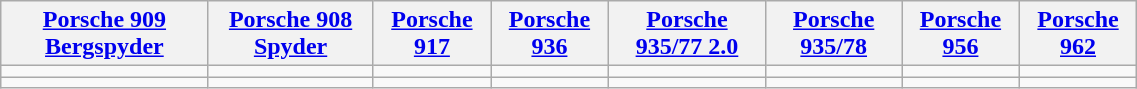<table class="wikitable" width=60%>
<tr>
<th><a href='#'>Porsche 909 Bergspyder</a></th>
<th><a href='#'>Porsche 908 Spyder</a></th>
<th><a href='#'>Porsche 917</a></th>
<th><a href='#'>Porsche 936</a></th>
<th><a href='#'>Porsche 935/77 2.0</a></th>
<th><a href='#'>Porsche 935/78</a></th>
<th><a href='#'>Porsche 956</a></th>
<th><a href='#'>Porsche 962</a></th>
</tr>
<tr>
<td></td>
<td></td>
<td></td>
<td></td>
<td></td>
<td></td>
<td></td>
<td></td>
</tr>
<tr>
<td></td>
<td></td>
<td></td>
<td></td>
<td></td>
<td></td>
<td></td>
<td></td>
</tr>
</table>
